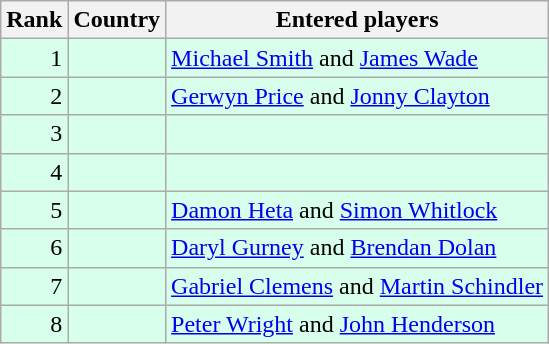<table class="wikitable">
<tr>
<th>Rank</th>
<th>Country</th>
<th>Entered players</th>
</tr>
<tr style="background:#d8ffeb;">
<td align=right>1</td>
<td></td>
<td><a href='#'>Michael Smith</a> and <a href='#'>James Wade</a></td>
</tr>
<tr style="background:#d8ffeb;">
<td align=right>2</td>
<td></td>
<td><a href='#'>Gerwyn Price</a> and <a href='#'>Jonny Clayton</a></td>
</tr>
<tr style="background:#d8ffeb;">
<td align=right>3</td>
<td></td>
<td></td>
</tr>
<tr style="background:#d8ffeb;">
<td align=right>4</td>
<td></td>
<td></td>
</tr>
<tr style="background:#d8ffeb;">
<td align=right>5</td>
<td></td>
<td><a href='#'>Damon Heta</a> and <a href='#'>Simon Whitlock</a></td>
</tr>
<tr style="background:#d8ffeb;">
<td align=right>6</td>
<td></td>
<td><a href='#'>Daryl Gurney</a> and <a href='#'>Brendan Dolan</a></td>
</tr>
<tr style="background:#d8ffeb;">
<td align=right>7</td>
<td></td>
<td><a href='#'>Gabriel Clemens</a> and <a href='#'>Martin Schindler</a></td>
</tr>
<tr style="background:#d8ffeb;">
<td align=right>8</td>
<td></td>
<td><a href='#'>Peter Wright</a> and <a href='#'>John Henderson</a></td>
</tr>
</table>
